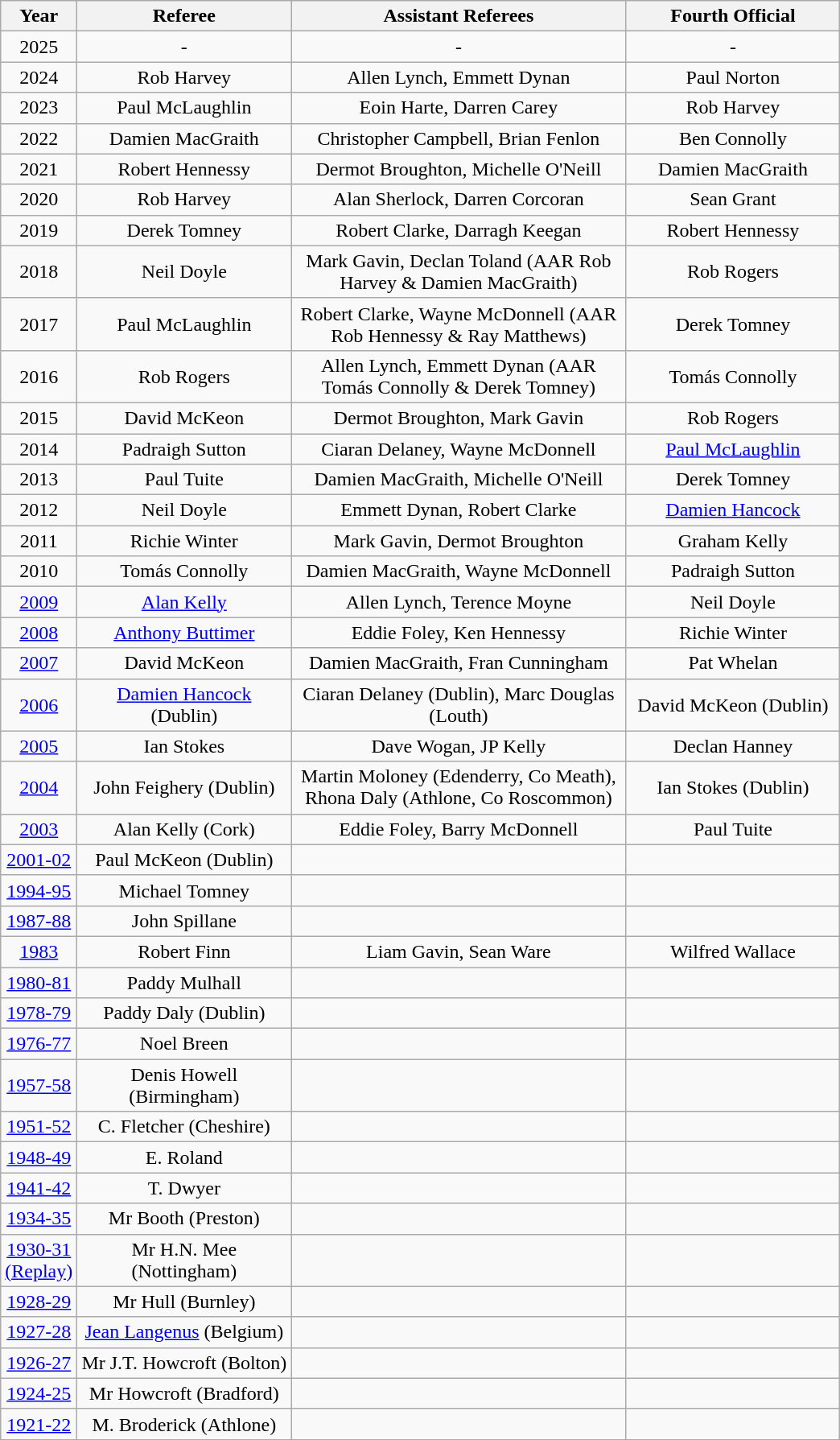<table class="wikitable sortable">
<tr>
<th width="50" rowspan="1">Year</th>
<th width="170" rowspan="1">Referee</th>
<th width="270" rowspan="1">Assistant Referees</th>
<th width="170" rowspan="1">Fourth Official</th>
</tr>
<tr>
<td align="center">2025</td>
<td align="center">-</td>
<td align="center">-</td>
<td align="center">-</td>
</tr>
<tr>
<td align="center">2024</td>
<td align="center">Rob Harvey</td>
<td align="center">Allen Lynch, Emmett Dynan</td>
<td align="center">Paul Norton</td>
</tr>
<tr>
<td align="center">2023</td>
<td align="center">Paul McLaughlin</td>
<td align="center">Eoin Harte, Darren Carey</td>
<td align="center">Rob Harvey</td>
</tr>
<tr>
<td align="center">2022</td>
<td align="center">Damien MacGraith </td>
<td align="center">Christopher Campbell, Brian Fenlon</td>
<td align="center">Ben Connolly</td>
</tr>
<tr>
<td align="center">2021</td>
<td align="center">Robert Hennessy</td>
<td align="center">Dermot Broughton, Michelle O'Neill</td>
<td align="center">Damien MacGraith</td>
</tr>
<tr>
<td align="center">2020</td>
<td align="center">Rob Harvey</td>
<td align="center">Alan Sherlock, Darren Corcoran</td>
<td align="center">Sean Grant</td>
</tr>
<tr>
<td align="center">2019</td>
<td align="center">Derek Tomney</td>
<td align="center">Robert Clarke, Darragh Keegan</td>
<td align="center">Robert Hennessy</td>
</tr>
<tr>
<td align="center">2018</td>
<td align="center">Neil Doyle</td>
<td align="center">Mark Gavin, Declan Toland (AAR Rob Harvey & Damien MacGraith)</td>
<td align="center">Rob Rogers</td>
</tr>
<tr>
<td align="center">2017</td>
<td align="center">Paul McLaughlin</td>
<td align="center">Robert Clarke, Wayne McDonnell (AAR Rob Hennessy & Ray Matthews)</td>
<td align="center">Derek Tomney</td>
</tr>
<tr>
<td align="center">2016</td>
<td align="center">Rob Rogers</td>
<td align="center">Allen Lynch, Emmett Dynan (AAR Tomás Connolly & Derek Tomney)</td>
<td align="center">Tomás Connolly</td>
</tr>
<tr>
<td align="center">2015</td>
<td align="center">David McKeon</td>
<td align="center">Dermot Broughton, Mark Gavin</td>
<td align="center">Rob Rogers</td>
</tr>
<tr>
<td align="center">2014</td>
<td align="center">Padraigh Sutton</td>
<td align="center">Ciaran Delaney, Wayne McDonnell</td>
<td align="center"><a href='#'>Paul McLaughlin</a></td>
</tr>
<tr>
<td align="center">2013</td>
<td align="center">Paul Tuite</td>
<td align="center">Damien MacGraith, Michelle O'Neill</td>
<td align="center">Derek Tomney</td>
</tr>
<tr>
<td align="center">2012</td>
<td align="center">Neil Doyle</td>
<td align="center">Emmett Dynan, Robert Clarke</td>
<td align="center"><a href='#'>Damien Hancock</a></td>
</tr>
<tr>
<td align="center">2011</td>
<td align="center">Richie Winter</td>
<td align="center">Mark Gavin, Dermot Broughton</td>
<td align="center">Graham Kelly</td>
</tr>
<tr>
<td align="center">2010</td>
<td align="center">Tomás Connolly</td>
<td align="center">Damien MacGraith, Wayne McDonnell</td>
<td align="center">Padraigh Sutton</td>
</tr>
<tr>
<td align="center"><a href='#'>2009</a></td>
<td align="center"><a href='#'>Alan Kelly</a></td>
<td align="center">Allen Lynch, Terence Moyne</td>
<td align="center">Neil Doyle</td>
</tr>
<tr>
<td align="center"><a href='#'>2008</a></td>
<td align="center"><a href='#'>Anthony Buttimer</a></td>
<td align="center">Eddie Foley, Ken Hennessy</td>
<td align="center">Richie Winter</td>
</tr>
<tr>
<td align="center"><a href='#'>2007</a></td>
<td align="center">David McKeon</td>
<td align="center">Damien MacGraith, Fran Cunningham</td>
<td align="center">Pat Whelan</td>
</tr>
<tr>
<td align="center"><a href='#'>2006</a></td>
<td align="center"><a href='#'>Damien Hancock</a> (Dublin)</td>
<td align="center">Ciaran Delaney (Dublin), Marc Douglas (Louth)</td>
<td align="center">David McKeon (Dublin)</td>
</tr>
<tr>
<td align="center"><a href='#'>2005</a></td>
<td align="center">Ian Stokes</td>
<td align="center">Dave Wogan, JP Kelly</td>
<td align="center">Declan Hanney</td>
</tr>
<tr>
<td align="center"><a href='#'>2004</a></td>
<td align="center">John Feighery (Dublin)</td>
<td align="center">Martin Moloney (Edenderry, Co Meath), Rhona Daly (Athlone, Co Roscommon)</td>
<td align="center">Ian Stokes (Dublin)</td>
</tr>
<tr>
<td align="center"><a href='#'>2003</a></td>
<td align="center">Alan Kelly (Cork)</td>
<td align="center">Eddie Foley, Barry McDonnell</td>
<td align="center">Paul Tuite</td>
</tr>
<tr>
<td align="center"><a href='#'>2001-02</a></td>
<td align="center">Paul McKeon (Dublin)</td>
<td align="center"></td>
<td align="center"></td>
</tr>
<tr>
<td align="center"><a href='#'>1994-95</a></td>
<td align="center">Michael Tomney</td>
<td align="center"></td>
<td align="center"></td>
</tr>
<tr>
<td align="center"><a href='#'>1987-88</a></td>
<td align="center">John Spillane</td>
<td align="center"></td>
<td align="center"></td>
</tr>
<tr>
<td align="center"><a href='#'>1983</a></td>
<td align="center">Robert Finn</td>
<td align="center">Liam Gavin, Sean Ware</td>
<td align="center">Wilfred Wallace</td>
</tr>
<tr>
<td align="center"><a href='#'>1980-81</a></td>
<td align="center">Paddy Mulhall</td>
<td align="center"></td>
<td align="center"></td>
</tr>
<tr>
<td align="center"><a href='#'>1978-79</a></td>
<td align="center">Paddy Daly (Dublin)</td>
<td align="center"></td>
<td align="center"></td>
</tr>
<tr>
<td align="center"><a href='#'>1976-77</a></td>
<td align="center">Noel Breen</td>
<td align="center"></td>
<td align="center"></td>
</tr>
<tr>
<td align="center"><a href='#'>1957-58</a></td>
<td align="center">Denis Howell (Birmingham)</td>
<td align="center"></td>
<td align="center"></td>
</tr>
<tr>
<td align="center"><a href='#'>1951-52</a></td>
<td align="center">C. Fletcher (Cheshire)</td>
<td align="center"></td>
<td align="center"></td>
</tr>
<tr>
<td align="center"><a href='#'>1948-49</a></td>
<td align="center">E. Roland</td>
<td align="center"></td>
<td align="center"></td>
</tr>
<tr>
<td align="center"><a href='#'>1941-42</a></td>
<td align="center">T. Dwyer</td>
<td align="center"></td>
<td align="center"></td>
</tr>
<tr>
<td align="center"><a href='#'>1934-35</a></td>
<td align="center">Mr Booth (Preston)</td>
<td align="center"></td>
<td align="center"></td>
</tr>
<tr>
<td align="center"><a href='#'>1930-31 (Replay)</a></td>
<td align="center">Mr H.N. Mee (Nottingham)</td>
<td align="center"></td>
<td align="center"></td>
</tr>
<tr>
<td align="center"><a href='#'>1928-29</a></td>
<td align="center">Mr Hull (Burnley)</td>
<td align="center"></td>
<td align="center"></td>
</tr>
<tr>
<td align="center"><a href='#'>1927-28</a></td>
<td align="center"><a href='#'>Jean Langenus</a> (Belgium)</td>
<td align="center"></td>
<td align="center"></td>
</tr>
<tr>
<td align="center"><a href='#'>1926-27</a></td>
<td align="center">Mr J.T. Howcroft (Bolton)</td>
<td align="center"></td>
<td align="center"></td>
</tr>
<tr>
<td align="center"><a href='#'>1924-25</a></td>
<td align="center">Mr Howcroft (Bradford)</td>
<td align="center"></td>
<td align="center"></td>
</tr>
<tr>
<td align="center"><a href='#'>1921-22</a></td>
<td align="center">M. Broderick (Athlone)</td>
<td align="center"></td>
<td align="center"></td>
</tr>
<tr>
</tr>
</table>
